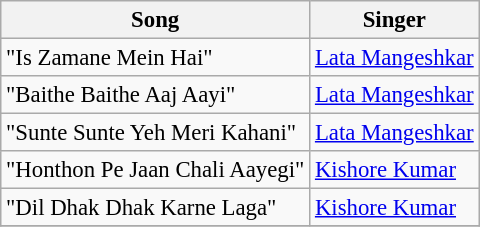<table class="wikitable" style="font-size:95%;">
<tr>
<th>Song</th>
<th>Singer</th>
</tr>
<tr>
<td>"Is Zamane Mein Hai"</td>
<td><a href='#'>Lata Mangeshkar</a></td>
</tr>
<tr>
<td>"Baithe Baithe Aaj Aayi"</td>
<td><a href='#'>Lata Mangeshkar</a></td>
</tr>
<tr>
<td>"Sunte Sunte Yeh Meri Kahani"</td>
<td><a href='#'>Lata Mangeshkar</a></td>
</tr>
<tr>
<td>"Honthon Pe Jaan Chali Aayegi"</td>
<td><a href='#'>Kishore Kumar</a></td>
</tr>
<tr>
<td>"Dil Dhak Dhak Karne Laga"</td>
<td><a href='#'>Kishore Kumar</a></td>
</tr>
<tr>
</tr>
</table>
